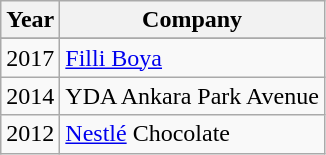<table class="wikitable sortable plainrowheaders">
<tr>
<th scope="col">Year</th>
<th scope="col">Company</th>
</tr>
<tr>
</tr>
<tr>
<td>2017</td>
<td><a href='#'>Filli Boya</a></td>
</tr>
<tr>
<td>2014</td>
<td>YDA Ankara Park Avenue</td>
</tr>
<tr>
<td>2012</td>
<td><a href='#'>Nestlé</a> Chocolate</td>
</tr>
</table>
